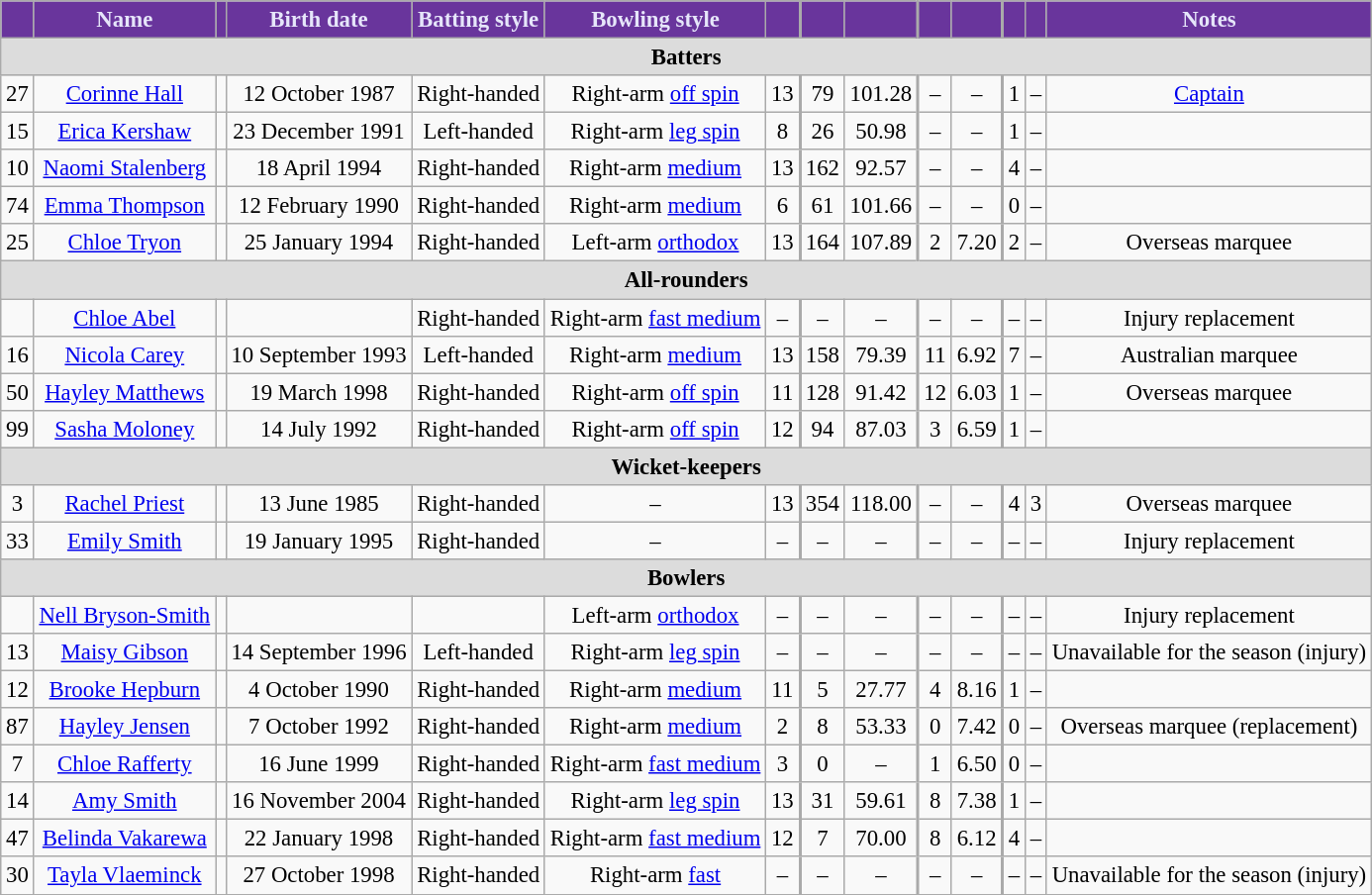<table class="wikitable" style="font-size:95%;">
<tr>
<th style="background:#69359c; color:#e6e6fa;"></th>
<th style="background:#69359c; color:#e6e6fa;">Name</th>
<th style="background:#69359c; color:#e6e6fa;"></th>
<th style="background:#69359c; color:#e6e6fa;">Birth date</th>
<th style="background:#69359c; color:#e6e6fa;">Batting style</th>
<th style="background:#69359c; color:#e6e6fa;">Bowling style</th>
<th style="background:#69359c; color:#e6e6fa;"></th>
<th style="background:#69359c; color:#e6e6fa; border-left-width: 2px;"></th>
<th style="background:#69359c; color:#e6e6fa;"></th>
<th style="background:#69359c; color:#e6e6fa; border-left-width: 2px;"></th>
<th style="background:#69359c; color:#e6e6fa;"></th>
<th style="background:#69359c; color:#e6e6fa; border-left-width: 2px;"></th>
<th style="background:#69359c; color:#e6e6fa;"></th>
<th style="background:#69359c; color:#e6e6fa;">Notes</th>
</tr>
<tr>
<th colspan="14" style="background: #DCDCDC" align="center">Batters</th>
</tr>
<tr align="center">
<td>27</td>
<td><a href='#'>Corinne Hall</a></td>
<td></td>
<td>12 October 1987</td>
<td>Right-handed</td>
<td>Right-arm <a href='#'>off spin</a></td>
<td>13</td>
<td style="border-left-width: 2px">79</td>
<td>101.28</td>
<td style="border-left-width: 2px">–</td>
<td>–</td>
<td style="border-left-width: 2px">1</td>
<td>–</td>
<td><a href='#'>Captain</a></td>
</tr>
<tr align="center">
<td>15</td>
<td><a href='#'>Erica Kershaw</a></td>
<td></td>
<td>23 December 1991</td>
<td>Left-handed</td>
<td>Right-arm <a href='#'>leg spin</a></td>
<td>8</td>
<td style="border-left-width: 2px">26</td>
<td>50.98</td>
<td style="border-left-width: 2px">–</td>
<td>–</td>
<td style="border-left-width: 2px">1</td>
<td>–</td>
<td></td>
</tr>
<tr align="center">
<td>10</td>
<td><a href='#'>Naomi Stalenberg</a></td>
<td></td>
<td>18 April 1994</td>
<td>Right-handed</td>
<td>Right-arm <a href='#'>medium</a></td>
<td>13</td>
<td style="border-left-width: 2px">162</td>
<td>92.57</td>
<td style="border-left-width: 2px">–</td>
<td>–</td>
<td style="border-left-width: 2px">4</td>
<td>–</td>
<td></td>
</tr>
<tr align="center">
<td>74</td>
<td><a href='#'>Emma Thompson</a></td>
<td></td>
<td>12 February 1990</td>
<td>Right-handed</td>
<td>Right-arm <a href='#'>medium</a></td>
<td>6</td>
<td style="border-left-width: 2px">61</td>
<td>101.66</td>
<td style="border-left-width: 2px">–</td>
<td>–</td>
<td style="border-left-width: 2px">0</td>
<td>–</td>
<td></td>
</tr>
<tr align="center">
<td>25</td>
<td><a href='#'>Chloe Tryon</a></td>
<td></td>
<td>25 January 1994</td>
<td>Right-handed</td>
<td>Left-arm <a href='#'>orthodox</a></td>
<td>13</td>
<td style="border-left-width: 2px">164</td>
<td>107.89</td>
<td style="border-left-width: 2px">2</td>
<td>7.20</td>
<td style="border-left-width: 2px">2</td>
<td>–</td>
<td>Overseas marquee</td>
</tr>
<tr>
<th colspan="14" style="background: #DCDCDC" align="center">All-rounders</th>
</tr>
<tr align="center">
<td></td>
<td><a href='#'>Chloe Abel</a></td>
<td></td>
<td></td>
<td>Right-handed</td>
<td>Right-arm <a href='#'>fast medium</a></td>
<td>–</td>
<td style="border-left-width: 2px">–</td>
<td>–</td>
<td style="border-left-width: 2px">–</td>
<td>–</td>
<td style="border-left-width: 2px">–</td>
<td>–</td>
<td>Injury replacement</td>
</tr>
<tr align="center">
<td>16</td>
<td><a href='#'>Nicola Carey</a></td>
<td></td>
<td>10 September 1993</td>
<td>Left-handed</td>
<td>Right-arm <a href='#'>medium</a></td>
<td>13</td>
<td style="border-left-width: 2px">158</td>
<td>79.39</td>
<td style="border-left-width: 2px">11</td>
<td>6.92</td>
<td style="border-left-width: 2px">7</td>
<td>–</td>
<td>Australian marquee</td>
</tr>
<tr align="center">
<td>50</td>
<td><a href='#'>Hayley Matthews</a></td>
<td></td>
<td>19 March 1998</td>
<td>Right-handed</td>
<td>Right-arm <a href='#'>off spin</a></td>
<td>11</td>
<td style="border-left-width: 2px">128</td>
<td>91.42</td>
<td style="border-left-width: 2px">12</td>
<td>6.03</td>
<td style="border-left-width: 2px">1</td>
<td>–</td>
<td>Overseas marquee</td>
</tr>
<tr align="center">
<td>99</td>
<td><a href='#'>Sasha Moloney</a></td>
<td></td>
<td>14 July 1992</td>
<td>Right-handed</td>
<td>Right-arm <a href='#'>off spin</a></td>
<td>12</td>
<td style="border-left-width: 2px">94</td>
<td>87.03</td>
<td style="border-left-width: 2px">3</td>
<td>6.59</td>
<td style="border-left-width: 2px">1</td>
<td>–</td>
<td></td>
</tr>
<tr>
<th colspan="14" style="background: #DCDCDC" align="center">Wicket-keepers</th>
</tr>
<tr align="center">
<td>3</td>
<td><a href='#'>Rachel Priest</a></td>
<td></td>
<td>13 June 1985</td>
<td>Right-handed</td>
<td>–</td>
<td>13</td>
<td style="border-left-width: 2px">354</td>
<td>118.00</td>
<td style="border-left-width: 2px">–</td>
<td>–</td>
<td style="border-left-width: 2px">4</td>
<td>3</td>
<td>Overseas marquee</td>
</tr>
<tr align="center">
<td>33</td>
<td><a href='#'>Emily Smith</a></td>
<td></td>
<td>19 January 1995</td>
<td>Right-handed</td>
<td>–</td>
<td>–</td>
<td style="border-left-width: 2px">–</td>
<td>–</td>
<td style="border-left-width: 2px">–</td>
<td>–</td>
<td style="border-left-width: 2px">–</td>
<td>–</td>
<td>Injury replacement</td>
</tr>
<tr>
<th colspan="14" style="background: #DCDCDC" align="center">Bowlers</th>
</tr>
<tr align="center">
<td></td>
<td><a href='#'>Nell Bryson-Smith</a></td>
<td></td>
<td></td>
<td></td>
<td>Left-arm <a href='#'>orthodox</a></td>
<td>–</td>
<td style="border-left-width: 2px">–</td>
<td>–</td>
<td style="border-left-width: 2px">–</td>
<td>–</td>
<td style="border-left-width: 2px">–</td>
<td>–</td>
<td>Injury replacement</td>
</tr>
<tr align="center">
<td>13</td>
<td><a href='#'>Maisy Gibson</a></td>
<td></td>
<td>14 September 1996</td>
<td>Left-handed</td>
<td>Right-arm <a href='#'>leg spin</a></td>
<td>–</td>
<td style="border-left-width: 2px">–</td>
<td>–</td>
<td style="border-left-width: 2px">–</td>
<td>–</td>
<td style="border-left-width: 2px">–</td>
<td>–</td>
<td>Unavailable for the season (injury)</td>
</tr>
<tr align="center">
<td>12</td>
<td><a href='#'>Brooke Hepburn</a></td>
<td></td>
<td>4 October 1990</td>
<td>Right-handed</td>
<td>Right-arm <a href='#'>medium</a></td>
<td>11</td>
<td style="border-left-width: 2px">5</td>
<td>27.77</td>
<td style="border-left-width: 2px">4</td>
<td>8.16</td>
<td style="border-left-width: 2px">1</td>
<td>–</td>
<td></td>
</tr>
<tr align="center">
<td>87</td>
<td><a href='#'>Hayley Jensen</a></td>
<td></td>
<td>7 October 1992</td>
<td>Right-handed</td>
<td>Right-arm <a href='#'>medium</a></td>
<td>2</td>
<td style="border-left-width: 2px">8</td>
<td>53.33</td>
<td style="border-left-width: 2px">0</td>
<td>7.42</td>
<td style="border-left-width: 2px">0</td>
<td>–</td>
<td>Overseas marquee (replacement)</td>
</tr>
<tr align="center">
<td>7</td>
<td><a href='#'>Chloe Rafferty</a></td>
<td></td>
<td>16 June 1999</td>
<td>Right-handed</td>
<td>Right-arm <a href='#'>fast medium</a></td>
<td>3</td>
<td style="border-left-width: 2px">0</td>
<td>–</td>
<td style="border-left-width: 2px">1</td>
<td>6.50</td>
<td style="border-left-width: 2px">0</td>
<td>–</td>
<td></td>
</tr>
<tr align="center">
<td>14</td>
<td><a href='#'>Amy Smith</a></td>
<td></td>
<td>16 November 2004</td>
<td>Right-handed</td>
<td>Right-arm <a href='#'>leg spin</a></td>
<td>13</td>
<td style="border-left-width: 2px">31</td>
<td>59.61</td>
<td style="border-left-width: 2px">8</td>
<td>7.38</td>
<td style="border-left-width: 2px">1</td>
<td>–</td>
<td></td>
</tr>
<tr align="center">
<td>47</td>
<td><a href='#'>Belinda Vakarewa</a></td>
<td></td>
<td>22 January 1998</td>
<td>Right-handed</td>
<td>Right-arm <a href='#'>fast medium</a></td>
<td>12</td>
<td style="border-left-width: 2px">7</td>
<td>70.00</td>
<td style="border-left-width: 2px">8</td>
<td>6.12</td>
<td style="border-left-width: 2px">4</td>
<td>–</td>
<td></td>
</tr>
<tr align="center">
<td>30</td>
<td><a href='#'>Tayla Vlaeminck</a></td>
<td></td>
<td>27 October 1998</td>
<td>Right-handed</td>
<td>Right-arm <a href='#'>fast</a></td>
<td>–</td>
<td style="border-left-width: 2px">–</td>
<td>–</td>
<td style="border-left-width: 2px">–</td>
<td>–</td>
<td style="border-left-width: 2px">–</td>
<td>–</td>
<td>Unavailable for the season (injury)</td>
</tr>
<tr>
</tr>
</table>
